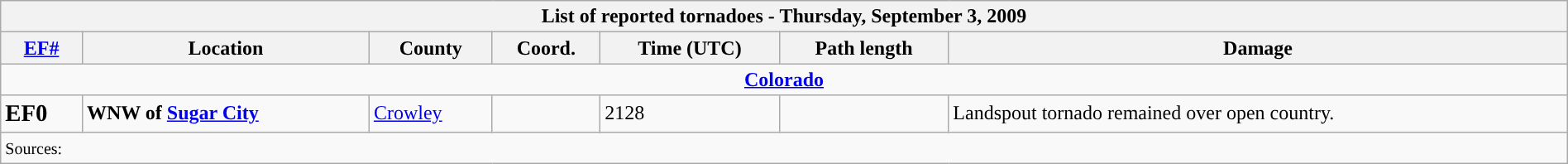<table class="wikitable collapsible" width="100%">
<tr>
<th colspan="7">List of reported tornadoes - Thursday, September 3, 2009</th>
</tr>
<tr>
<th><a href='#'>EF#</a></th>
<th>Location</th>
<th>County</th>
<th>Coord.</th>
<th>Time (UTC)</th>
<th>Path length</th>
<th>Damage</th>
</tr>
<tr>
<td colspan="7" align=center><strong><a href='#'>Colorado</a></strong></td>
</tr>
<tr>
<td><big><strong>EF0</strong></big></td>
<td><strong>WNW of <a href='#'>Sugar City</a></strong></td>
<td><a href='#'>Crowley</a></td>
<td></td>
<td>2128</td>
<td></td>
<td>Landspout tornado remained over open country.</td>
</tr>
<tr>
<td colspan="7"><small>Sources: </small></td>
</tr>
</table>
